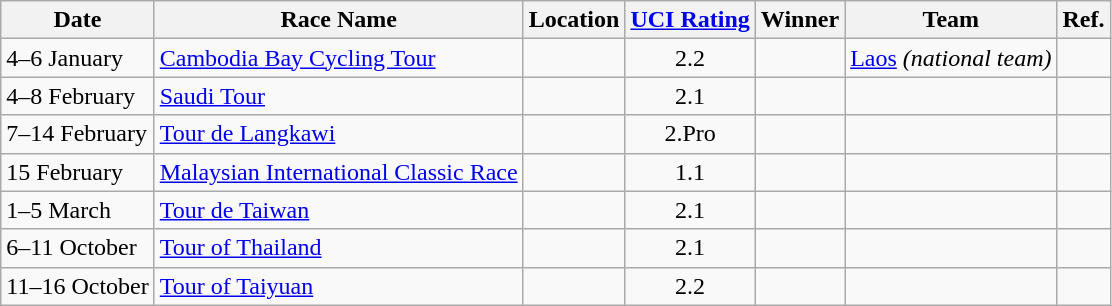<table class="wikitable sortable">
<tr>
<th>Date</th>
<th>Race Name</th>
<th>Location</th>
<th><a href='#'>UCI Rating</a></th>
<th>Winner</th>
<th>Team</th>
<th>Ref.</th>
</tr>
<tr>
<td>4–6 January</td>
<td><a href='#'>Cambodia Bay Cycling Tour</a></td>
<td></td>
<td align=center>2.2</td>
<td></td>
<td><a href='#'>Laos</a> <em>(national team)</em></td>
<td align=center></td>
</tr>
<tr>
<td>4–8 February</td>
<td><a href='#'>Saudi Tour</a></td>
<td></td>
<td align=center>2.1</td>
<td></td>
<td></td>
<td align=center></td>
</tr>
<tr>
<td>7–14 February</td>
<td><a href='#'>Tour de Langkawi</a></td>
<td></td>
<td align=center>2.Pro</td>
<td></td>
<td></td>
<td align=center></td>
</tr>
<tr>
<td>15 February</td>
<td><a href='#'>Malaysian International Classic Race</a></td>
<td></td>
<td align=center>1.1</td>
<td></td>
<td></td>
<td align=center></td>
</tr>
<tr>
<td>1–5 March</td>
<td><a href='#'>Tour de Taiwan</a></td>
<td></td>
<td align=center>2.1</td>
<td></td>
<td></td>
<td align=center></td>
</tr>
<tr>
<td>6–11 October</td>
<td><a href='#'>Tour of Thailand</a></td>
<td></td>
<td align=center>2.1</td>
<td></td>
<td></td>
<td align=center></td>
</tr>
<tr>
<td>11–16 October</td>
<td><a href='#'>Tour of Taiyuan</a></td>
<td></td>
<td align=center>2.2</td>
<td></td>
<td></td>
<td align=center></td>
</tr>
</table>
